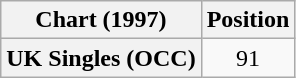<table class="wikitable plainrowheaders" style="text-align:center">
<tr>
<th>Chart (1997)</th>
<th>Position</th>
</tr>
<tr>
<th scope="row">UK Singles (OCC)</th>
<td>91</td>
</tr>
</table>
